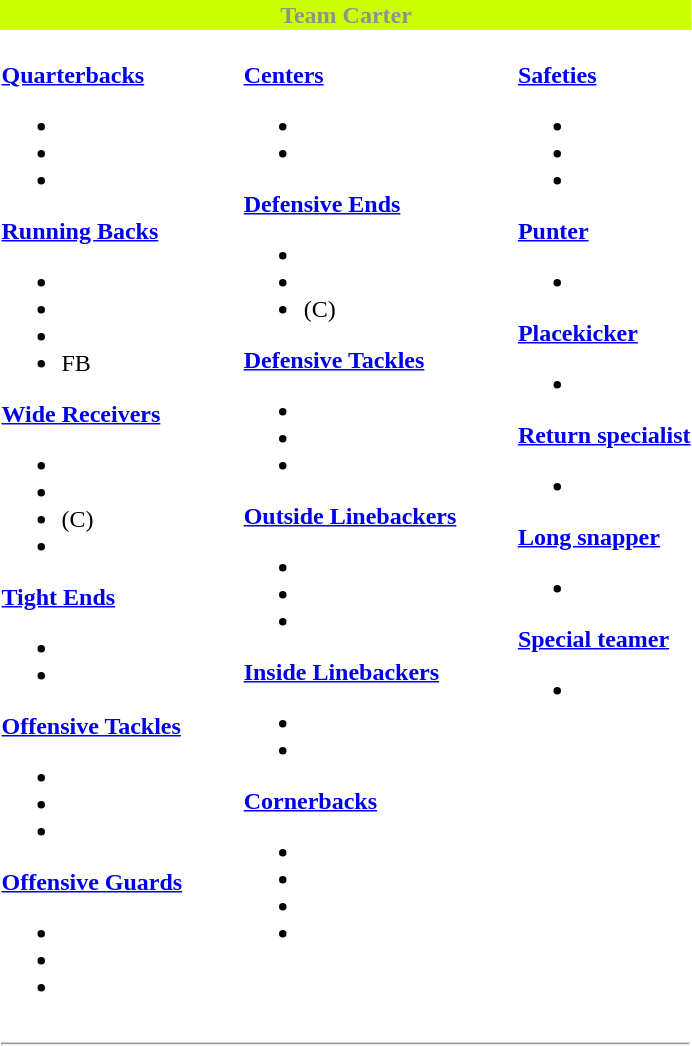<table class="toccolours" style="text-align: left;">
<tr>
<td colspan=11 style="color:#8F928F;background:#CCFF00; text-align: center"><strong>Team Carter</strong></td>
</tr>
<tr>
<td valign="top"><br><strong><a href='#'>Quarterbacks</a></strong><ul><li> </li><li></li><li> </li></ul><strong><a href='#'>Running Backs</a></strong><ul><li></li><li> </li><li> </li><li> FB</li></ul><strong><a href='#'>Wide Receivers</a></strong><ul><li></li><li></li><li> (C)</li><li></li></ul><strong><a href='#'>Tight Ends</a></strong><ul><li> </li><li></li></ul><strong><a href='#'>Offensive Tackles</a></strong><ul><li></li><li> </li><li></li></ul><strong><a href='#'>Offensive Guards</a></strong><ul><li> </li><li> </li><li></li></ul></td>
<td width="33"> </td>
<td valign="top"><br><strong><a href='#'>Centers</a></strong><ul><li></li><li></li></ul><strong><a href='#'>Defensive Ends</a></strong><ul><li></li><li></li><li> (C)</li></ul><strong><a href='#'>Defensive Tackles</a></strong><ul><li></li><li></li><li></li></ul><strong><a href='#'>Outside Linebackers</a></strong><ul><li></li><li></li><li></li></ul><strong><a href='#'>Inside Linebackers</a></strong><ul><li></li><li></li></ul><strong><a href='#'>Cornerbacks</a></strong><ul><li></li><li></li><li> </li><li> </li></ul></td>
<td width="33"> </td>
<td valign="top"><br><strong><a href='#'>Safeties</a></strong><ul><li></li><li> </li><li> </li></ul><strong><a href='#'>Punter</a></strong><ul><li></li></ul><strong><a href='#'>Placekicker</a></strong><ul><li> </li></ul><strong><a href='#'>Return specialist</a></strong><ul><li></li></ul><strong><a href='#'>Long snapper</a></strong><ul><li></li></ul><strong><a href='#'>Special teamer</a></strong><ul><li></li></ul></td>
</tr>
<tr>
<td colspan="7"><hr></td>
</tr>
</table>
